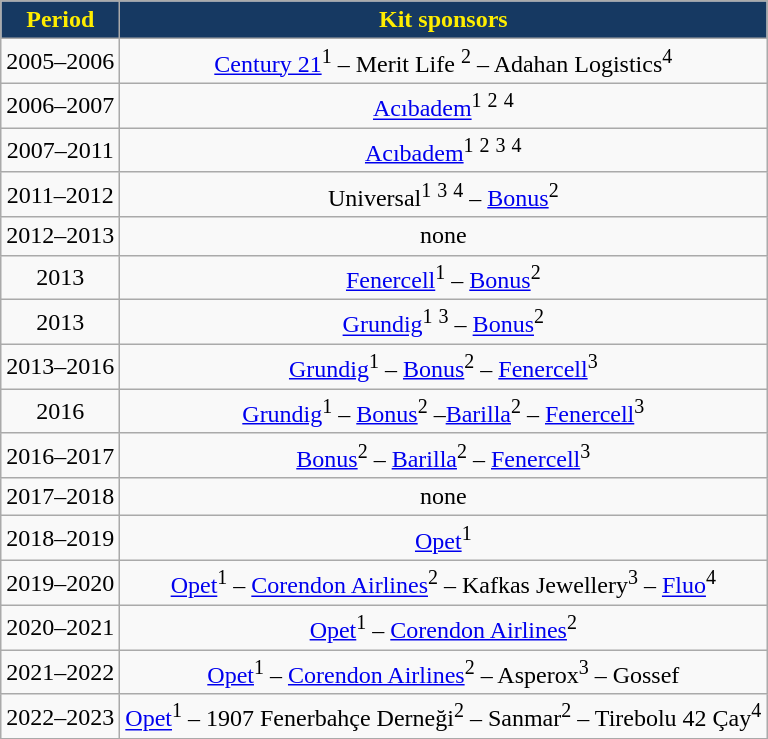<table class="wikitable" style="text-align: center">
<tr>
<th style="color:#FFED00; background:#163962;">Period</th>
<th style="color:#FFED00; background:#163962;">Kit sponsors</th>
</tr>
<tr>
<td>2005–2006</td>
<td><a href='#'>Century 21</a><sup>1</sup> – Merit Life <sup>2</sup> – Adahan Logistics<sup>4</sup></td>
</tr>
<tr>
<td>2006–2007</td>
<td><a href='#'>Acıbadem</a><sup>1</sup> <sup>2</sup> <sup>4</sup></td>
</tr>
<tr>
<td>2007–2011</td>
<td><a href='#'>Acıbadem</a><sup>1</sup> <sup>2</sup> <sup>3</sup> <sup>4</sup></td>
</tr>
<tr>
<td>2011–2012</td>
<td>Universal<sup>1</sup> <sup>3</sup> <sup>4</sup> – <a href='#'>Bonus</a><sup>2</sup></td>
</tr>
<tr>
<td>2012–2013</td>
<td>none</td>
</tr>
<tr>
<td>2013</td>
<td><a href='#'>Fenercell</a><sup>1</sup> – <a href='#'>Bonus</a><sup>2</sup></td>
</tr>
<tr>
<td>2013</td>
<td><a href='#'>Grundig</a><sup>1</sup> <sup>3</sup> – <a href='#'>Bonus</a><sup>2</sup></td>
</tr>
<tr>
<td>2013–2016</td>
<td><a href='#'>Grundig</a><sup>1</sup> – <a href='#'>Bonus</a><sup>2</sup> – <a href='#'>Fenercell</a><sup>3</sup></td>
</tr>
<tr>
<td>2016</td>
<td><a href='#'>Grundig</a><sup>1</sup> – <a href='#'>Bonus</a><sup>2</sup> –<a href='#'>Barilla</a><sup>2</sup> – <a href='#'>Fenercell</a><sup>3</sup></td>
</tr>
<tr>
<td>2016–2017</td>
<td><a href='#'>Bonus</a><sup>2</sup> – <a href='#'>Barilla</a><sup>2</sup> – <a href='#'>Fenercell</a><sup>3</sup></td>
</tr>
<tr>
<td>2017–2018</td>
<td>none</td>
</tr>
<tr>
<td>2018–2019</td>
<td><a href='#'>Opet</a><sup>1</sup></td>
</tr>
<tr>
<td>2019–2020</td>
<td><a href='#'>Opet</a><sup>1</sup> – <a href='#'>Corendon Airlines</a><sup>2</sup> – Kafkas Jewellery<sup>3</sup> – <a href='#'>Fluo</a><sup>4</sup></td>
</tr>
<tr>
<td>2020–2021</td>
<td><a href='#'>Opet</a><sup>1</sup> – <a href='#'>Corendon Airlines</a><sup>2</sup></td>
</tr>
<tr>
<td>2021–2022</td>
<td><a href='#'>Opet</a><sup>1</sup> – <a href='#'>Corendon Airlines</a><sup>2</sup> – Asperox<sup>3</sup> – Gossef</td>
</tr>
<tr>
<td>2022–2023</td>
<td><a href='#'>Opet</a><sup>1</sup> – 1907 Fenerbahçe Derneği<sup>2</sup> – Sanmar<sup>2</sup> – Tirebolu 42 Çay<sup>4</sup></td>
</tr>
</table>
